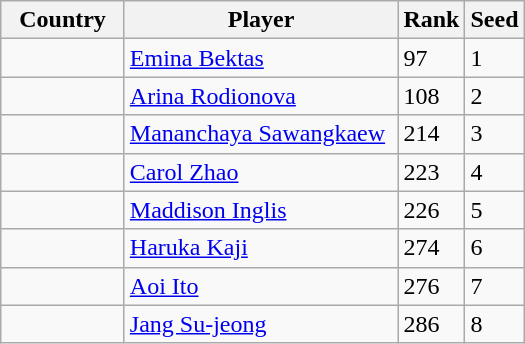<table class="wikitable">
<tr>
<th width="75">Country</th>
<th width="175">Player</th>
<th>Rank</th>
<th>Seed</th>
</tr>
<tr>
<td></td>
<td><a href='#'>Emina Bektas</a></td>
<td>97</td>
<td>1</td>
</tr>
<tr>
<td></td>
<td><a href='#'>Arina Rodionova</a></td>
<td>108</td>
<td>2</td>
</tr>
<tr>
<td></td>
<td><a href='#'>Mananchaya Sawangkaew</a></td>
<td>214</td>
<td>3</td>
</tr>
<tr>
<td></td>
<td><a href='#'>Carol Zhao</a></td>
<td>223</td>
<td>4</td>
</tr>
<tr>
<td></td>
<td><a href='#'>Maddison Inglis</a></td>
<td>226</td>
<td>5</td>
</tr>
<tr>
<td></td>
<td><a href='#'>Haruka Kaji</a></td>
<td>274</td>
<td>6</td>
</tr>
<tr>
<td></td>
<td><a href='#'>Aoi Ito</a></td>
<td>276</td>
<td>7</td>
</tr>
<tr>
<td></td>
<td><a href='#'>Jang Su-jeong</a></td>
<td>286</td>
<td>8</td>
</tr>
</table>
